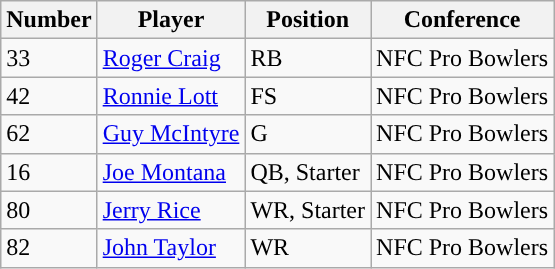<table class="wikitable">
<tr>
<th>Number</th>
<th>Player</th>
<th>Position</th>
<th>Conference</th>
</tr>
<tr>
<td>33</td>
<td><a href='#'>Roger Craig</a></td>
<td>RB</td>
<td>NFC Pro Bowlers</td>
</tr>
<tr>
<td>42</td>
<td><a href='#'>Ronnie Lott</a></td>
<td>FS</td>
<td>NFC Pro Bowlers</td>
</tr>
<tr>
<td>62</td>
<td><a href='#'>Guy McIntyre</a></td>
<td>G</td>
<td>NFC Pro Bowlers</td>
</tr>
<tr>
<td>16</td>
<td><a href='#'>Joe Montana</a></td>
<td>QB, Starter</td>
<td>NFC Pro Bowlers</td>
</tr>
<tr>
<td>80</td>
<td><a href='#'>Jerry Rice</a></td>
<td>WR, Starter</td>
<td>NFC Pro Bowlers</td>
</tr>
<tr>
<td>82</td>
<td><a href='#'>John Taylor</a></td>
<td>WR</td>
<td>NFC Pro Bowlers</td>
</tr>
</table>
